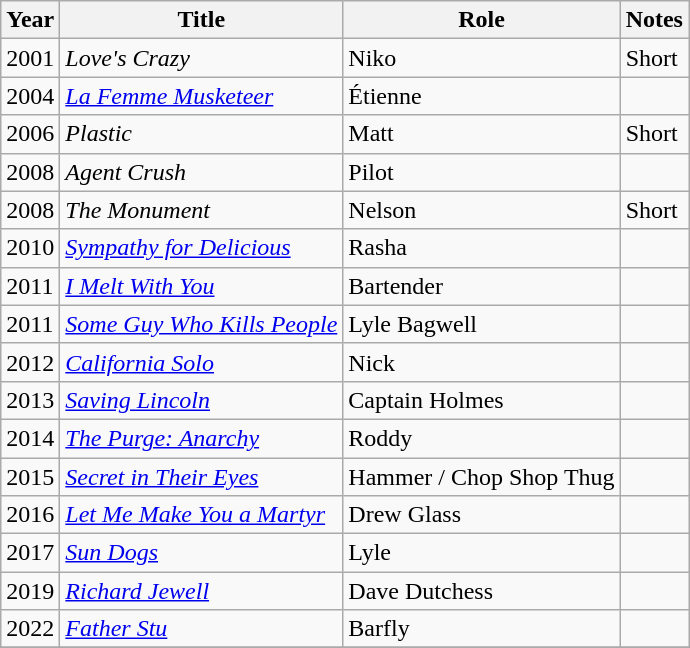<table class="wikitable sortable">
<tr>
<th>Year</th>
<th>Title</th>
<th>Role</th>
<th>Notes</th>
</tr>
<tr>
<td>2001</td>
<td><em>Love's Crazy</em></td>
<td>Niko</td>
<td>Short</td>
</tr>
<tr>
<td>2004</td>
<td><em><a href='#'>La Femme Musketeer</a></em></td>
<td>Étienne</td>
<td></td>
</tr>
<tr>
<td>2006</td>
<td><em>Plastic</em></td>
<td>Matt</td>
<td>Short</td>
</tr>
<tr>
<td>2008</td>
<td><em>Agent Crush</em></td>
<td>Pilot</td>
<td></td>
</tr>
<tr>
<td>2008</td>
<td><em>The Monument</em></td>
<td>Nelson</td>
<td>Short</td>
</tr>
<tr>
<td>2010</td>
<td><em><a href='#'>Sympathy for Delicious</a></em></td>
<td>Rasha</td>
<td></td>
</tr>
<tr>
<td>2011</td>
<td><em><a href='#'>I Melt With You</a></em></td>
<td>Bartender</td>
<td></td>
</tr>
<tr>
<td>2011</td>
<td><em><a href='#'>Some Guy Who Kills People</a></em></td>
<td>Lyle Bagwell</td>
<td></td>
</tr>
<tr>
<td>2012</td>
<td><em><a href='#'>California Solo</a></em></td>
<td>Nick</td>
<td></td>
</tr>
<tr>
<td>2013</td>
<td><em><a href='#'>Saving Lincoln</a></em></td>
<td>Captain Holmes</td>
<td></td>
</tr>
<tr>
<td>2014</td>
<td><em><a href='#'>The Purge: Anarchy</a></em></td>
<td>Roddy</td>
<td></td>
</tr>
<tr>
<td>2015</td>
<td><em><a href='#'>Secret in Their Eyes</a></em></td>
<td>Hammer / Chop Shop Thug</td>
<td></td>
</tr>
<tr>
<td>2016</td>
<td><em><a href='#'>Let Me Make You a Martyr</a></em></td>
<td>Drew Glass</td>
<td></td>
</tr>
<tr>
<td>2017</td>
<td><em><a href='#'>Sun Dogs</a></em></td>
<td>Lyle</td>
<td></td>
</tr>
<tr>
<td>2019</td>
<td><em><a href='#'>Richard Jewell</a></em></td>
<td>Dave Dutchess</td>
<td></td>
</tr>
<tr>
<td>2022</td>
<td><em><a href='#'>Father Stu</a></em></td>
<td>Barfly</td>
<td></td>
</tr>
<tr>
</tr>
</table>
